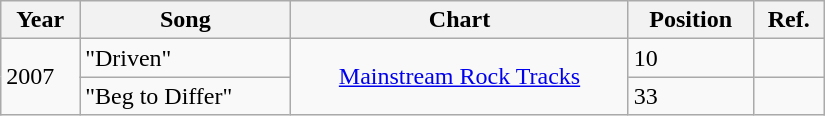<table class="wikitable" width="550">
<tr>
<th align="left" valign="top">Year</th>
<th align="left" valign="top">Song</th>
<th align="left" valign="top">Chart</th>
<th align="left" valign="top">Position</th>
<th align="left" valign="top">Ref.</th>
</tr>
<tr>
<td rowspan="2" align="centert" valign="center">2007</td>
<td align="left" valign="top">"Driven"</td>
<td rowspan="2" align="center" valign="center"><a href='#'>Mainstream Rock Tracks</a></td>
<td align="left" valign="top">10</td>
<td align="left" valign="top"></td>
</tr>
<tr>
<td align="left" valign="top">"Beg to Differ"</td>
<td align="left" valign="top">33</td>
<td align="left" valign="top"></td>
</tr>
</table>
